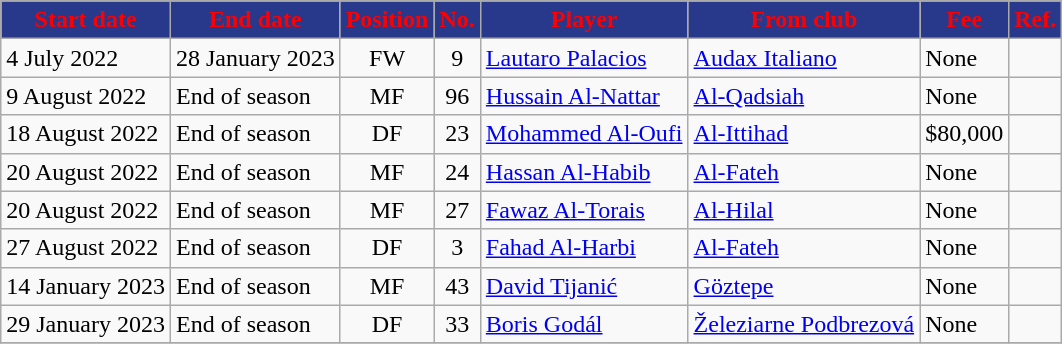<table class="wikitable sortable">
<tr>
<th style="background:#28388A; color:red;">Start date</th>
<th style="background:#28388A; color:red;">End date</th>
<th style="background:#28388A; color:red;">Position</th>
<th style="background:#28388A; color:red;">No.</th>
<th style="background:#28388A; color:red;">Player</th>
<th style="background:#28388A; color:red;">From club</th>
<th style="background:#28388A; color:red;">Fee</th>
<th style="background:#28388A; color:red;">Ref.</th>
</tr>
<tr>
<td>4 July 2022</td>
<td>28 January 2023</td>
<td style="text-align:center;">FW</td>
<td style="text-align:center;">9</td>
<td style="text-align:left;"> <a href='#'>Lautaro Palacios</a></td>
<td style="text-align:left;"> <a href='#'>Audax Italiano</a></td>
<td>None</td>
<td></td>
</tr>
<tr>
<td>9 August 2022</td>
<td>End of season</td>
<td style="text-align:center;">MF</td>
<td style="text-align:center;">96</td>
<td style="text-align:left;"> <a href='#'>Hussain Al-Nattar</a></td>
<td style="text-align:left;"> <a href='#'>Al-Qadsiah</a></td>
<td>None</td>
<td></td>
</tr>
<tr>
<td>18 August 2022</td>
<td>End of season</td>
<td style="text-align:center;">DF</td>
<td style="text-align:center;">23</td>
<td style="text-align:left;"> <a href='#'>Mohammed Al-Oufi</a></td>
<td style="text-align:left;"> <a href='#'>Al-Ittihad</a></td>
<td>$80,000</td>
<td></td>
</tr>
<tr>
<td>20 August 2022</td>
<td>End of season</td>
<td style="text-align:center;">MF</td>
<td style="text-align:center;">24</td>
<td style="text-align:left;"> <a href='#'>Hassan Al-Habib</a></td>
<td style="text-align:left;"> <a href='#'>Al-Fateh</a></td>
<td>None</td>
<td></td>
</tr>
<tr>
<td>20 August 2022</td>
<td>End of season</td>
<td style="text-align:center;">MF</td>
<td style="text-align:center;">27</td>
<td style="text-align:left;"> <a href='#'>Fawaz Al-Torais</a></td>
<td style="text-align:left;"> <a href='#'>Al-Hilal</a></td>
<td>None</td>
<td></td>
</tr>
<tr>
<td>27 August 2022</td>
<td>End of season</td>
<td style="text-align:center;">DF</td>
<td style="text-align:center;">3</td>
<td style="text-align:left;"> <a href='#'>Fahad Al-Harbi</a></td>
<td style="text-align:left;"> <a href='#'>Al-Fateh</a></td>
<td>None</td>
<td></td>
</tr>
<tr>
<td>14 January 2023</td>
<td>End of season</td>
<td style="text-align:center;">MF</td>
<td style="text-align:center;">43</td>
<td style="text-align:left;"> <a href='#'>David Tijanić</a></td>
<td style="text-align:left;"> <a href='#'>Göztepe</a></td>
<td>None</td>
<td></td>
</tr>
<tr>
<td>29 January 2023</td>
<td>End of season</td>
<td style="text-align:center;">DF</td>
<td style="text-align:center;">33</td>
<td style="text-align:left;"> <a href='#'>Boris Godál</a></td>
<td style="text-align:left;"> <a href='#'>Železiarne Podbrezová</a></td>
<td>None</td>
<td></td>
</tr>
<tr>
</tr>
</table>
